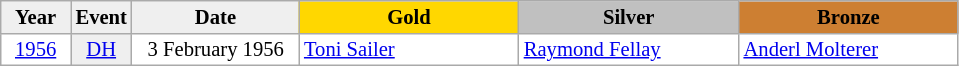<table class="wikitable plainrowheaders" style="background:#fff; font-size:86%; line-height:15px; border:grey solid 1px; border-collapse:collapse;">
<tr>
<th style="background-color: #EFEFEF;" width="40">Year</th>
<th style="background-color: #EFEFEF;" width="30">Event</th>
<th style="background-color: #EFEFEF;" width="105">Date</th>
<th style="background-color: #FFD700;" width="140">Gold</th>
<th style="background-color: #C0C0C0;" width="140">Silver</th>
<th style="background-color: #CD7F32;" width="140">Bronze</th>
</tr>
<tr>
<td align=center><a href='#'>1956</a></td>
<td align=center bgcolor=#EFEFEF><a href='#'>DH</a></td>
<td align=right>3 February 1956  </td>
<td> <a href='#'>Toni Sailer</a></td>
<td> <a href='#'>Raymond Fellay</a></td>
<td> <a href='#'>Anderl Molterer</a></td>
</tr>
</table>
